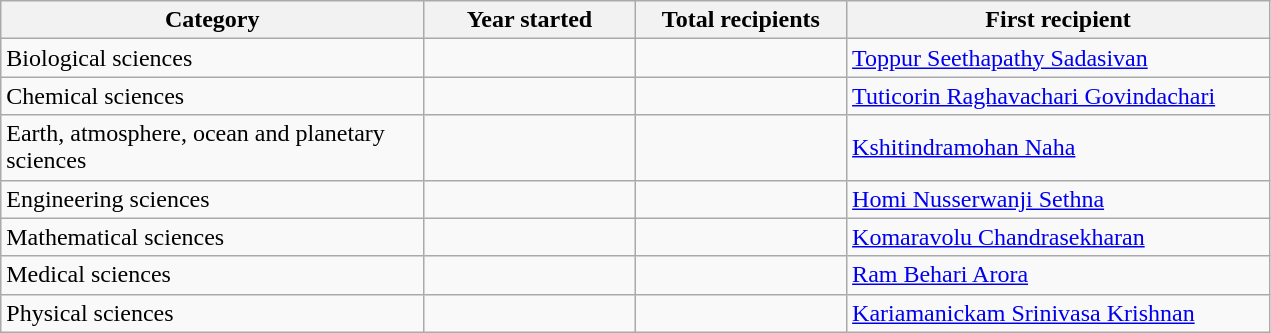<table class="wikitable plainrowheaders sortable" style="width:67%">
<tr>
<th scope="col" style="width:18%">Category</th>
<th scope="col" style="width:9%">Year started</th>
<th scope="col" style="width:9%">Total recipients</th>
<th scope="col" style="width:18%">First recipient</th>
</tr>
<tr>
<td>Biological sciences</td>
<td></td>
<td></td>
<td><a href='#'>Toppur Seethapathy Sadasivan</a></td>
</tr>
<tr>
<td>Chemical sciences</td>
<td></td>
<td></td>
<td><a href='#'>Tuticorin Raghavachari Govindachari</a></td>
</tr>
<tr>
<td>Earth, atmosphere, ocean and planetary sciences</td>
<td></td>
<td></td>
<td><a href='#'>Kshitindramohan Naha</a></td>
</tr>
<tr>
<td>Engineering sciences</td>
<td></td>
<td></td>
<td><a href='#'>Homi Nusserwanji Sethna</a></td>
</tr>
<tr>
<td>Mathematical sciences</td>
<td></td>
<td></td>
<td><a href='#'>Komaravolu Chandrasekharan</a></td>
</tr>
<tr>
<td>Medical sciences</td>
<td></td>
<td></td>
<td><a href='#'>Ram Behari Arora</a></td>
</tr>
<tr>
<td>Physical sciences</td>
<td></td>
<td></td>
<td><a href='#'>Kariamanickam Srinivasa Krishnan</a></td>
</tr>
</table>
